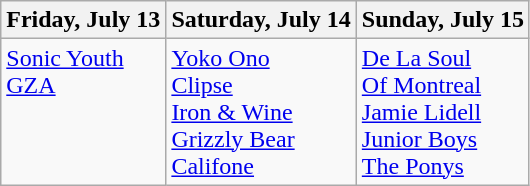<table class="wikitable">
<tr>
<th>Friday, July 13</th>
<th>Saturday, July 14</th>
<th>Sunday, July 15</th>
</tr>
<tr valign="top">
<td><a href='#'>Sonic Youth</a><br><a href='#'>GZA</a></td>
<td><a href='#'>Yoko Ono</a><br><a href='#'>Clipse</a><br><a href='#'>Iron & Wine</a><br><a href='#'>Grizzly Bear</a><br><a href='#'>Califone</a></td>
<td><a href='#'>De La Soul</a><br><a href='#'>Of Montreal</a><br><a href='#'>Jamie Lidell</a><br><a href='#'>Junior Boys</a><br><a href='#'>The Ponys</a></td>
</tr>
</table>
